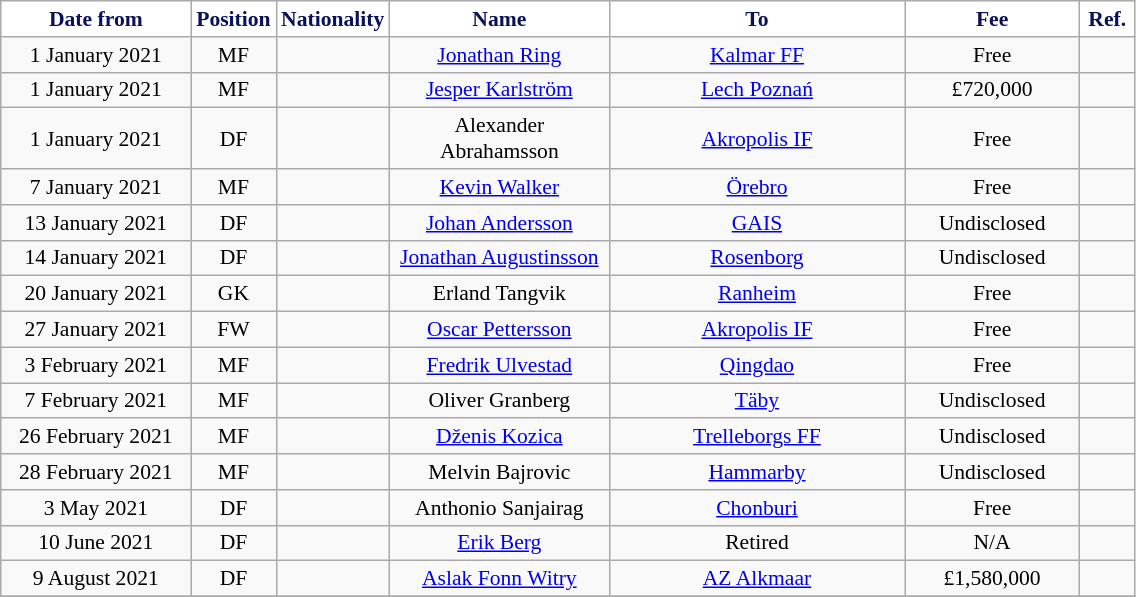<table class="wikitable" style="text-align:center; font-size:90%; ">
<tr>
<th style="background:#FFFFFF; color:#081159; width:120px;">Date from</th>
<th style="background:#FFFFFF; color:#081159; width:50px;">Position</th>
<th style="background:#FFFFFF; color:#081159; width:50px;">Nationality</th>
<th style="background:#FFFFFF; color:#081159; width:140px;">Name</th>
<th style="background:#FFFFFF; color:#081159; width:190px;">To</th>
<th style="background:#FFFFFF; color:#081159; width:110px;">Fee</th>
<th style="background:#FFFFFF; color:#081159; width:30px;">Ref.</th>
</tr>
<tr>
<td>1 January 2021</td>
<td>MF</td>
<td></td>
<td><a href='#'>Jonathan Ring</a></td>
<td> <a href='#'>Kalmar FF</a></td>
<td>Free</td>
<td></td>
</tr>
<tr>
<td>1 January 2021</td>
<td>MF</td>
<td></td>
<td><a href='#'>Jesper Karlström</a></td>
<td> <a href='#'>Lech Poznań</a></td>
<td>£720,000</td>
<td></td>
</tr>
<tr>
<td>1 January 2021</td>
<td>DF</td>
<td></td>
<td>Alexander Abrahamsson</td>
<td> <a href='#'>Akropolis IF</a></td>
<td>Free</td>
<td></td>
</tr>
<tr>
<td>7 January 2021</td>
<td>MF</td>
<td></td>
<td><a href='#'>Kevin Walker</a></td>
<td> <a href='#'>Örebro</a></td>
<td>Free</td>
<td></td>
</tr>
<tr>
<td>13 January 2021</td>
<td>DF</td>
<td></td>
<td><a href='#'>Johan Andersson</a></td>
<td> <a href='#'>GAIS</a></td>
<td>Undisclosed</td>
<td></td>
</tr>
<tr>
<td>14 January 2021</td>
<td>DF</td>
<td></td>
<td><a href='#'>Jonathan Augustinsson</a></td>
<td> <a href='#'>Rosenborg</a></td>
<td>Undisclosed</td>
<td></td>
</tr>
<tr>
<td>20 January 2021</td>
<td>GK</td>
<td></td>
<td>Erland Tangvik</td>
<td> <a href='#'>Ranheim</a></td>
<td>Free</td>
<td></td>
</tr>
<tr>
<td>27 January 2021</td>
<td>FW</td>
<td></td>
<td><a href='#'>Oscar Pettersson</a></td>
<td> <a href='#'>Akropolis IF</a></td>
<td>Free</td>
<td></td>
</tr>
<tr>
<td>3 February 2021</td>
<td>MF</td>
<td></td>
<td><a href='#'>Fredrik Ulvestad</a></td>
<td> <a href='#'>Qingdao</a></td>
<td>Free</td>
<td></td>
</tr>
<tr>
<td>7 February 2021</td>
<td>MF</td>
<td></td>
<td>Oliver Granberg</td>
<td> <a href='#'>Täby</a></td>
<td>Undisclosed</td>
<td></td>
</tr>
<tr>
<td>26 February 2021</td>
<td>MF</td>
<td></td>
<td><a href='#'>Dženis Kozica</a></td>
<td> <a href='#'>Trelleborgs FF</a></td>
<td>Undisclosed</td>
<td></td>
</tr>
<tr>
<td>28 February 2021</td>
<td>MF</td>
<td></td>
<td>Melvin Bajrovic</td>
<td> <a href='#'>Hammarby</a></td>
<td>Undisclosed</td>
<td></td>
</tr>
<tr>
<td>3 May 2021</td>
<td>DF</td>
<td></td>
<td>Anthonio Sanjairag</td>
<td> <a href='#'>Chonburi</a></td>
<td>Free</td>
<td></td>
</tr>
<tr>
<td>10 June 2021</td>
<td>DF</td>
<td></td>
<td><a href='#'>Erik Berg</a></td>
<td>Retired</td>
<td>N/A</td>
<td></td>
</tr>
<tr>
<td>9 August 2021</td>
<td>DF</td>
<td></td>
<td><a href='#'>Aslak Fonn Witry</a></td>
<td> <a href='#'>AZ Alkmaar</a></td>
<td>£1,580,000</td>
<td></td>
</tr>
<tr>
</tr>
</table>
